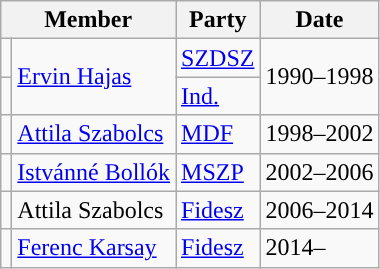<table class=wikitable>
<tr>
<th colspan=2>Member</th>
<th>Party</th>
<th>Date</th>
</tr>
<tr>
<td style="background-color:"></td>
<td rowspan=2><a href='#'>Ervin Hajas</a></td>
<td><a href='#'>SZDSZ</a></td>
<td rowspan=2>1990–1998</td>
</tr>
<tr>
<td style="background-color:"></td>
<td><a href='#'>Ind.</a></td>
</tr>
<tr>
<td style="background-color:"></td>
<td><a href='#'>Attila Szabolcs</a></td>
<td><a href='#'>MDF</a></td>
<td>1998–2002</td>
</tr>
<tr>
<td style="background-color:"></td>
<td><a href='#'>Istvánné Bollók</a></td>
<td><a href='#'>MSZP</a></td>
<td>2002–2006</td>
</tr>
<tr>
<td style="background-color:"></td>
<td>Attila Szabolcs</td>
<td><a href='#'>Fidesz</a></td>
<td>2006–2014</td>
</tr>
<tr>
<td style="background-color:"></td>
<td><a href='#'>Ferenc Karsay</a></td>
<td><a href='#'>Fidesz</a></td>
<td>2014–</td>
</tr>
</table>
